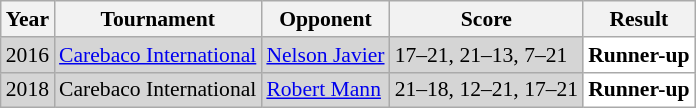<table class="sortable wikitable" style="font-size: 90%;">
<tr>
<th>Year</th>
<th>Tournament</th>
<th>Opponent</th>
<th>Score</th>
<th>Result</th>
</tr>
<tr style="background:#D5D5D5">
<td align="center">2016</td>
<td align="left"><a href='#'>Carebaco International</a></td>
<td align="left"> <a href='#'>Nelson Javier</a></td>
<td align="left">17–21, 21–13, 7–21</td>
<td style="text-align:left; background:white"> <strong>Runner-up</strong></td>
</tr>
<tr style="background:#D5D5D5">
<td align="center">2018</td>
<td align="left">Carebaco International</td>
<td align="left"> <a href='#'>Robert Mann</a></td>
<td align="left">21–18, 12–21, 17–21</td>
<td style="text-align:left; background:white"> <strong>Runner-up</strong></td>
</tr>
</table>
